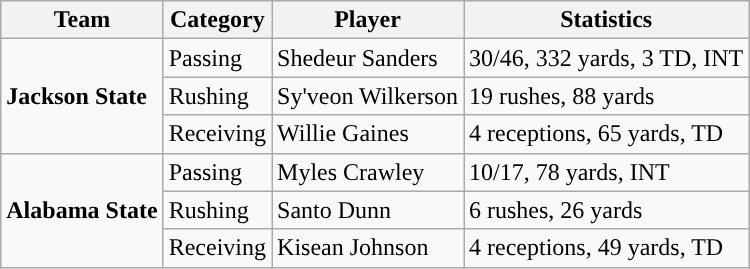<table class="wikitable" style="float: left;">
<tr>
<th>Team</th>
<th>Category</th>
<th>Player</th>
<th>Statistics</th>
</tr>
<tr>
<td rowspan=3><strong>Jackson State</strong></td>
<td>Passing</td>
<td>Shedeur Sanders</td>
<td>30/46, 332 yards, 3 TD, INT</td>
</tr>
<tr>
<td>Rushing</td>
<td>Sy'veon Wilkerson</td>
<td>19 rushes, 88 yards</td>
</tr>
<tr>
<td>Receiving</td>
<td>Willie Gaines</td>
<td>4 receptions, 65 yards, TD</td>
</tr>
<tr>
<td rowspan=3><strong>Alabama State</strong></td>
<td>Passing</td>
<td>Myles Crawley</td>
<td>10/17, 78 yards, INT</td>
</tr>
<tr>
<td>Rushing</td>
<td>Santo Dunn</td>
<td>6 rushes, 26 yards</td>
</tr>
<tr>
<td>Receiving</td>
<td>Kisean Johnson</td>
<td>4 receptions, 49 yards, TD</td>
</tr>
</table>
